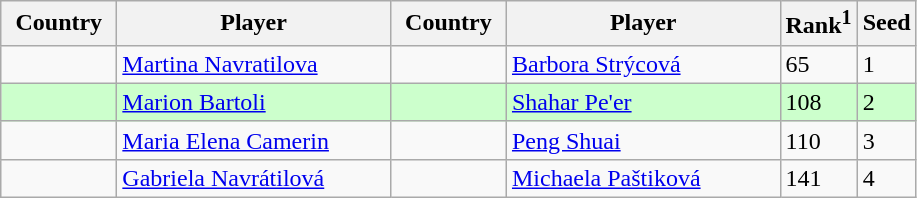<table class="sortable wikitable">
<tr>
<th width="70">Country</th>
<th width="175">Player</th>
<th width="70">Country</th>
<th width="175">Player</th>
<th>Rank<sup>1</sup></th>
<th>Seed</th>
</tr>
<tr>
<td></td>
<td><a href='#'>Martina Navratilova</a></td>
<td></td>
<td><a href='#'>Barbora Strýcová</a></td>
<td>65</td>
<td>1</td>
</tr>
<tr style="background:#cfc;">
<td></td>
<td><a href='#'>Marion Bartoli</a></td>
<td></td>
<td><a href='#'>Shahar Pe'er</a></td>
<td>108</td>
<td>2</td>
</tr>
<tr>
<td></td>
<td><a href='#'>Maria Elena Camerin</a></td>
<td></td>
<td><a href='#'>Peng Shuai</a></td>
<td>110</td>
<td>3</td>
</tr>
<tr>
<td></td>
<td><a href='#'>Gabriela Navrátilová</a></td>
<td></td>
<td><a href='#'>Michaela Paštiková</a></td>
<td>141</td>
<td>4</td>
</tr>
</table>
